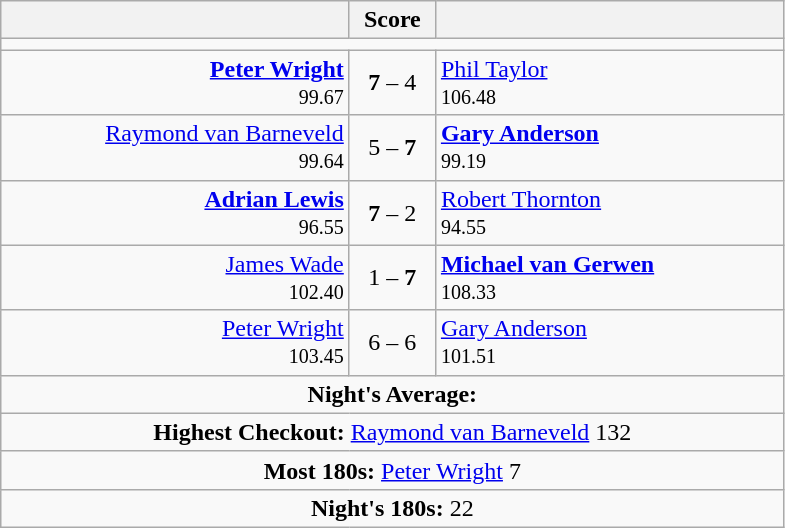<table class=wikitable style="text-align:center">
<tr>
<th width=225></th>
<th width=50>Score</th>
<th width=225></th>
</tr>
<tr align=centre>
<td colspan="3"></td>
</tr>
<tr align=left>
<td align=right><strong><a href='#'>Peter Wright</a></strong>  <br><small><span>99.67</span></small></td>
<td align=center><strong>7</strong> – 4</td>
<td> <a href='#'>Phil Taylor</a> <br><small><span>106.48</span></small></td>
</tr>
<tr align=left>
<td align=right><a href='#'>Raymond van Barneveld</a>  <br><small><span>99.64</span></small></td>
<td align=center>5 – <strong>7</strong></td>
<td> <strong><a href='#'>Gary Anderson</a></strong> <br><small><span>99.19</span></small></td>
</tr>
<tr align=left>
<td align=right><strong><a href='#'>Adrian Lewis</a> </strong> <br><small><span>96.55</span></small></td>
<td align=center><strong>7</strong> – 2</td>
<td> <a href='#'>Robert Thornton</a> <br><small><span>94.55</span></small></td>
</tr>
<tr align=left>
<td align=right><a href='#'>James Wade</a>  <br><small><span>102.40</span></small></td>
<td align=center>1 – <strong>7</strong></td>
<td> <strong><a href='#'>Michael van Gerwen</a></strong> <br><small><span>108.33</span></small></td>
</tr>
<tr align=left>
<td align=right><a href='#'>Peter Wright</a>  <br><small><span>103.45</span></small></td>
<td align=center>6 – 6</td>
<td> <a href='#'>Gary Anderson</a> <br><small><span>101.51</span></small></td>
</tr>
<tr align=center>
<td colspan="3"><strong>Night's Average:</strong> </td>
</tr>
<tr align=center>
<td colspan="3"><strong>Highest Checkout:</strong>  <a href='#'>Raymond van Barneveld</a> 132</td>
</tr>
<tr align=center>
<td colspan="3"><strong>Most 180s:</strong>  <a href='#'>Peter Wright</a> 7</td>
</tr>
<tr align=center>
<td colspan="3"><strong>Night's 180s:</strong> 22</td>
</tr>
</table>
